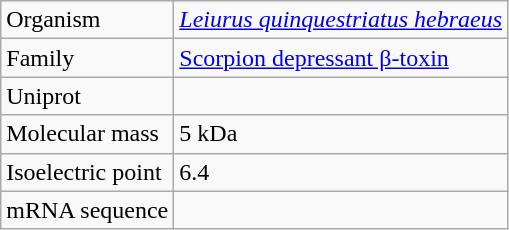<table class="wikitable floatright">
<tr>
<td>Organism</td>
<td><em><a href='#'>Leiurus quinquestriatus hebraeus</a></em></td>
</tr>
<tr>
<td>Family</td>
<td><a href='#'>Scorpion depressant β-toxin</a></td>
</tr>
<tr>
<td>Uniprot</td>
<td></td>
</tr>
<tr>
<td>Molecular mass</td>
<td>5 kDa</td>
</tr>
<tr>
<td>Isoelectric point</td>
<td>6.4</td>
</tr>
<tr>
<td>mRNA sequence</td>
<td></td>
</tr>
</table>
